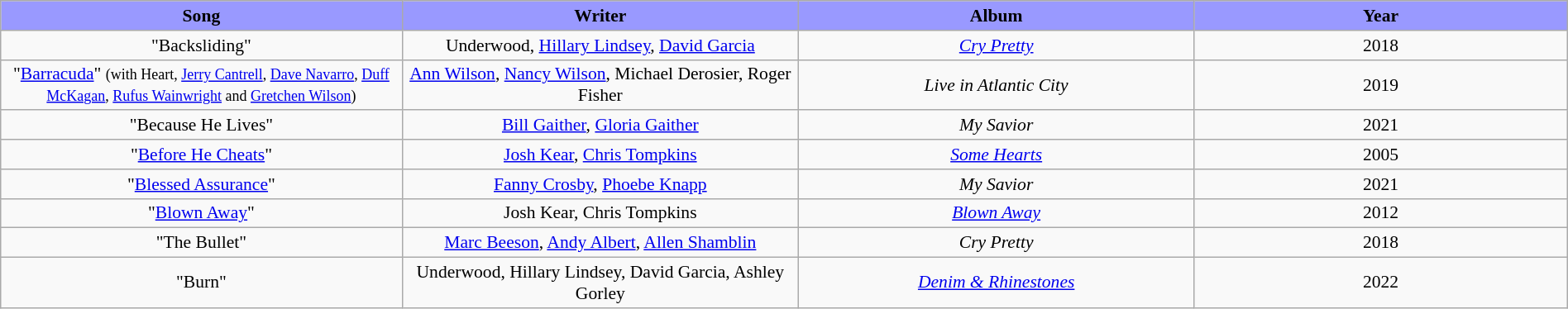<table class="wikitable" style="margin:0.5em auto; clear:both; font-size:.9em; text-align:center; width:100%">
<tr>
<th width="500" style="background: #99F;">Song</th>
<th width="500" style="background: #99F;">Writer</th>
<th width="500" style="background: #99F;">Album</th>
<th width="500" style="background: #99F;">Year</th>
</tr>
<tr>
<td>"Backsliding"</td>
<td>Underwood, <a href='#'>Hillary Lindsey</a>, <a href='#'>David Garcia</a></td>
<td><em><a href='#'>Cry Pretty</a></em></td>
<td>2018</td>
</tr>
<tr>
<td>"<a href='#'>Barracuda</a>" <small>(with Heart, <a href='#'>Jerry Cantrell</a>, <a href='#'>Dave Navarro</a>, <a href='#'>Duff McKagan</a>, <a href='#'>Rufus Wainwright</a> and <a href='#'>Gretchen Wilson</a>)</small></td>
<td><a href='#'>Ann Wilson</a>, <a href='#'>Nancy Wilson</a>, Michael Derosier, Roger Fisher</td>
<td><em>Live in Atlantic City</em></td>
<td>2019</td>
</tr>
<tr>
<td>"Because He Lives"</td>
<td><a href='#'>Bill Gaither</a>, <a href='#'>Gloria Gaither</a></td>
<td><em>My Savior</em></td>
<td>2021</td>
</tr>
<tr>
<td>"<a href='#'>Before He Cheats</a>"</td>
<td><a href='#'>Josh Kear</a>, <a href='#'>Chris Tompkins</a></td>
<td><em><a href='#'>Some Hearts</a></em></td>
<td>2005</td>
</tr>
<tr>
<td>"<a href='#'>Blessed Assurance</a>"</td>
<td><a href='#'>Fanny Crosby</a>, <a href='#'>Phoebe Knapp</a></td>
<td><em>My Savior</em></td>
<td>2021</td>
</tr>
<tr>
<td>"<a href='#'>Blown Away</a>"</td>
<td>Josh Kear, Chris Tompkins</td>
<td><em><a href='#'>Blown Away</a></em></td>
<td>2012</td>
</tr>
<tr>
<td>"The Bullet"</td>
<td><a href='#'>Marc Beeson</a>, <a href='#'>Andy Albert</a>, <a href='#'>Allen Shamblin</a></td>
<td><em>Cry Pretty</em></td>
<td>2018</td>
</tr>
<tr>
<td>"Burn"</td>
<td>Underwood, Hillary Lindsey, David Garcia, Ashley Gorley</td>
<td><em><a href='#'>Denim & Rhinestones</a></em></td>
<td>2022</td>
</tr>
</table>
